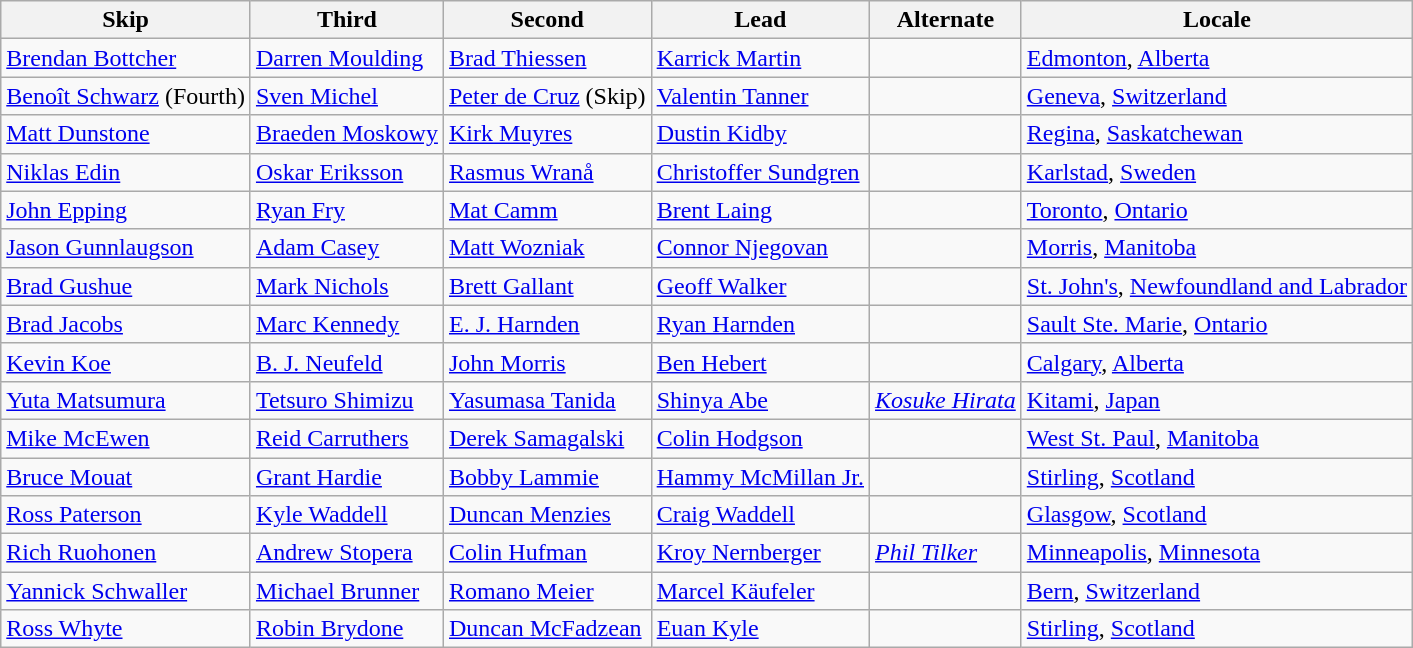<table class=wikitable>
<tr>
<th scope="col">Skip</th>
<th scope="col">Third</th>
<th scope="col">Second</th>
<th scope="col">Lead</th>
<th scope="col">Alternate</th>
<th scope="col">Locale</th>
</tr>
<tr>
<td><a href='#'>Brendan Bottcher</a></td>
<td><a href='#'>Darren Moulding</a></td>
<td><a href='#'>Brad Thiessen</a></td>
<td><a href='#'>Karrick Martin</a></td>
<td></td>
<td> <a href='#'>Edmonton</a>, <a href='#'>Alberta</a></td>
</tr>
<tr>
<td><a href='#'>Benoît Schwarz</a> (Fourth)</td>
<td><a href='#'>Sven Michel</a></td>
<td><a href='#'>Peter de Cruz</a> (Skip)</td>
<td><a href='#'>Valentin Tanner</a></td>
<td></td>
<td> <a href='#'>Geneva</a>, <a href='#'>Switzerland</a></td>
</tr>
<tr>
<td><a href='#'>Matt Dunstone</a></td>
<td><a href='#'>Braeden Moskowy</a></td>
<td><a href='#'>Kirk Muyres</a></td>
<td><a href='#'>Dustin Kidby</a></td>
<td></td>
<td> <a href='#'>Regina</a>, <a href='#'>Saskatchewan</a></td>
</tr>
<tr>
<td><a href='#'>Niklas Edin</a></td>
<td><a href='#'>Oskar Eriksson</a></td>
<td><a href='#'>Rasmus Wranå</a></td>
<td><a href='#'>Christoffer Sundgren</a></td>
<td></td>
<td> <a href='#'>Karlstad</a>, <a href='#'>Sweden</a></td>
</tr>
<tr>
<td><a href='#'>John Epping</a></td>
<td><a href='#'>Ryan Fry</a></td>
<td><a href='#'>Mat Camm</a></td>
<td><a href='#'>Brent Laing</a></td>
<td></td>
<td> <a href='#'>Toronto</a>, <a href='#'>Ontario</a></td>
</tr>
<tr>
<td><a href='#'>Jason Gunnlaugson</a></td>
<td><a href='#'>Adam Casey</a></td>
<td><a href='#'>Matt Wozniak</a></td>
<td><a href='#'>Connor Njegovan</a></td>
<td></td>
<td> <a href='#'>Morris</a>, <a href='#'>Manitoba</a></td>
</tr>
<tr>
<td><a href='#'>Brad Gushue</a></td>
<td><a href='#'>Mark Nichols</a></td>
<td><a href='#'>Brett Gallant</a></td>
<td><a href='#'>Geoff Walker</a></td>
<td></td>
<td> <a href='#'>St. John's</a>, <a href='#'>Newfoundland and Labrador</a></td>
</tr>
<tr>
<td><a href='#'>Brad Jacobs</a></td>
<td><a href='#'>Marc Kennedy</a></td>
<td><a href='#'>E. J. Harnden</a></td>
<td><a href='#'>Ryan Harnden</a></td>
<td></td>
<td> <a href='#'>Sault Ste. Marie</a>, <a href='#'>Ontario</a></td>
</tr>
<tr>
<td><a href='#'>Kevin Koe</a></td>
<td><a href='#'>B. J. Neufeld</a></td>
<td><a href='#'>John Morris</a></td>
<td><a href='#'>Ben Hebert</a></td>
<td></td>
<td> <a href='#'>Calgary</a>, <a href='#'>Alberta</a></td>
</tr>
<tr>
<td><a href='#'>Yuta Matsumura</a></td>
<td><a href='#'>Tetsuro Shimizu</a></td>
<td><a href='#'>Yasumasa Tanida</a></td>
<td><a href='#'>Shinya Abe</a></td>
<td><em><a href='#'>Kosuke Hirata</a></em></td>
<td> <a href='#'>Kitami</a>, <a href='#'>Japan</a></td>
</tr>
<tr>
<td><a href='#'>Mike McEwen</a></td>
<td><a href='#'>Reid Carruthers</a></td>
<td><a href='#'>Derek Samagalski</a></td>
<td><a href='#'>Colin Hodgson</a></td>
<td></td>
<td> <a href='#'>West St. Paul</a>, <a href='#'>Manitoba</a></td>
</tr>
<tr>
<td><a href='#'>Bruce Mouat</a></td>
<td><a href='#'>Grant Hardie</a></td>
<td><a href='#'>Bobby Lammie</a></td>
<td><a href='#'>Hammy McMillan Jr.</a></td>
<td></td>
<td> <a href='#'>Stirling</a>, <a href='#'>Scotland</a></td>
</tr>
<tr>
<td><a href='#'>Ross Paterson</a></td>
<td><a href='#'>Kyle Waddell</a></td>
<td><a href='#'>Duncan Menzies</a></td>
<td><a href='#'>Craig Waddell</a></td>
<td></td>
<td> <a href='#'>Glasgow</a>, <a href='#'>Scotland</a></td>
</tr>
<tr>
<td><a href='#'>Rich Ruohonen</a></td>
<td><a href='#'>Andrew Stopera</a></td>
<td><a href='#'>Colin Hufman</a></td>
<td><a href='#'>Kroy Nernberger</a></td>
<td><em><a href='#'>Phil Tilker</a></em></td>
<td> <a href='#'>Minneapolis</a>, <a href='#'>Minnesota</a></td>
</tr>
<tr>
<td><a href='#'>Yannick Schwaller</a></td>
<td><a href='#'>Michael Brunner</a></td>
<td><a href='#'>Romano Meier</a></td>
<td><a href='#'>Marcel Käufeler</a></td>
<td></td>
<td> <a href='#'>Bern</a>, <a href='#'>Switzerland</a></td>
</tr>
<tr>
<td><a href='#'>Ross Whyte</a></td>
<td><a href='#'>Robin Brydone</a></td>
<td><a href='#'>Duncan McFadzean</a></td>
<td><a href='#'>Euan Kyle</a></td>
<td></td>
<td> <a href='#'>Stirling</a>, <a href='#'>Scotland</a></td>
</tr>
</table>
